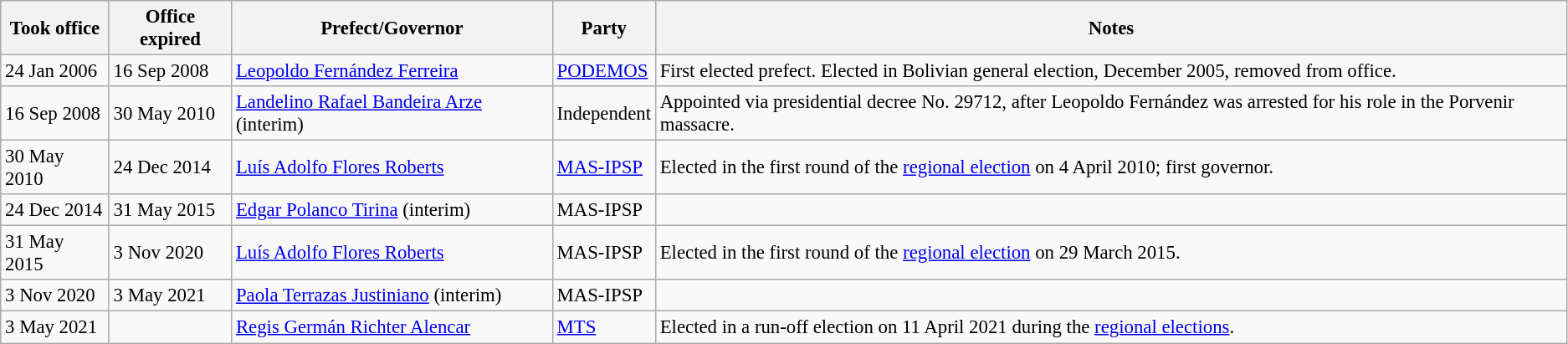<table class="wikitable" style="font-size: 95%">
<tr>
<th><strong>Took office</strong></th>
<th><strong>Office expired</strong></th>
<th><strong>Prefect</strong>/<strong>Governor</strong></th>
<th><strong>Party</strong></th>
<th><strong>Notes</strong></th>
</tr>
<tr>
<td>24 Jan 2006</td>
<td>16 Sep 2008</td>
<td><a href='#'>Leopoldo Fernández Ferreira</a></td>
<td><a href='#'>PODEMOS</a></td>
<td>First elected prefect. Elected in Bolivian general election, December 2005, removed from office.</td>
</tr>
<tr>
<td>16 Sep 2008</td>
<td>30 May 2010</td>
<td><a href='#'>Landelino Rafael Bandeira Arze</a> (interim)</td>
<td>Independent</td>
<td>Appointed via presidential decree No. 29712, after Leopoldo Fernández was arrested for his role in the Porvenir massacre.</td>
</tr>
<tr>
<td>30 May 2010</td>
<td>24 Dec 2014</td>
<td><a href='#'>Luís Adolfo Flores Roberts</a></td>
<td><a href='#'>MAS-IPSP</a></td>
<td>Elected in the first round of the <a href='#'>regional election</a> on 4 April 2010; first governor.</td>
</tr>
<tr>
<td>24 Dec 2014</td>
<td>31 May 2015</td>
<td><a href='#'>Edgar Polanco Tirina</a> (interim)</td>
<td>MAS-IPSP</td>
<td></td>
</tr>
<tr>
<td>31 May 2015</td>
<td>3 Nov 2020</td>
<td><a href='#'>Luís Adolfo Flores Roberts</a></td>
<td>MAS-IPSP</td>
<td>Elected in the first round of the <a href='#'>regional election</a> on 29 March 2015.</td>
</tr>
<tr>
<td>3 Nov 2020</td>
<td>3 May 2021</td>
<td><a href='#'>Paola Terrazas Justiniano</a>  (interim)</td>
<td>MAS-IPSP</td>
<td></td>
</tr>
<tr>
<td>3 May 2021</td>
<td></td>
<td><a href='#'>Regis Germán Richter Alencar</a></td>
<td><a href='#'>MTS</a></td>
<td>Elected in a run-off election on 11 April 2021 during the <a href='#'>regional elections</a>.</td>
</tr>
</table>
